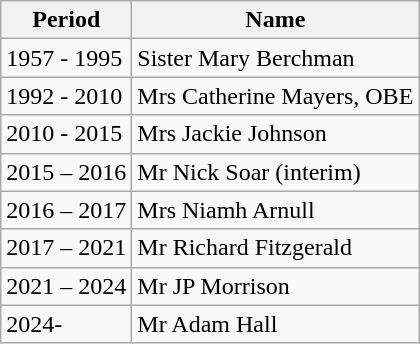<table class="wikitable">
<tr>
<th>Period</th>
<th>Name</th>
</tr>
<tr>
<td>1957 - 1995</td>
<td>Sister Mary Berchman</td>
</tr>
<tr>
<td>1992 - 2010</td>
<td>Mrs Catherine Mayers, OBE</td>
</tr>
<tr>
<td>2010 - 2015</td>
<td>Mrs Jackie Johnson</td>
</tr>
<tr>
<td>2015 – 2016</td>
<td>Mr Nick Soar (interim)</td>
</tr>
<tr>
<td>2016 – 2017</td>
<td>Mrs Niamh Arnull</td>
</tr>
<tr>
<td>2017 – 2021</td>
<td>Mr Richard Fitzgerald</td>
</tr>
<tr>
<td>2021 – 2024</td>
<td>Mr JP Morrison</td>
</tr>
<tr>
<td>2024-</td>
<td>Mr Adam Hall</td>
</tr>
</table>
